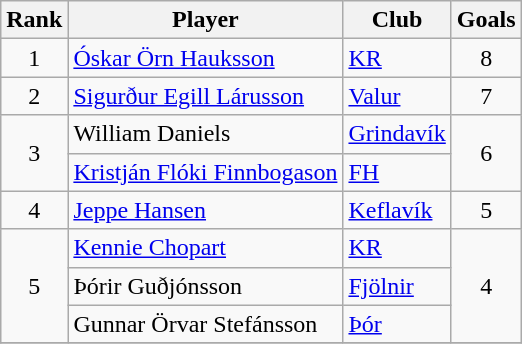<table class="wikitable" style="text-align:center">
<tr>
<th>Rank</th>
<th>Player</th>
<th>Club</th>
<th>Goals</th>
</tr>
<tr>
<td>1</td>
<td align="left"> <a href='#'>Óskar Örn Hauksson</a></td>
<td align="left"><a href='#'>KR</a></td>
<td>8</td>
</tr>
<tr>
<td>2</td>
<td align="left"> <a href='#'>Sigurður Egill Lárusson</a></td>
<td align="left"><a href='#'>Valur</a></td>
<td>7</td>
</tr>
<tr>
<td rowspan="2">3</td>
<td align="left"> William Daniels</td>
<td align="left"><a href='#'>Grindavík</a></td>
<td rowspan="2">6</td>
</tr>
<tr>
<td align="left"> <a href='#'>Kristján Flóki Finnbogason</a></td>
<td align="left"><a href='#'>FH</a></td>
</tr>
<tr>
<td>4</td>
<td align="left"> <a href='#'>Jeppe Hansen</a></td>
<td align="left"><a href='#'>Keflavík</a></td>
<td>5</td>
</tr>
<tr>
<td rowspan="3">5</td>
<td align="left"> <a href='#'>Kennie Chopart</a></td>
<td align="left"><a href='#'>KR</a></td>
<td rowspan="3">4</td>
</tr>
<tr>
<td align="left"> Þórir Guðjónsson</td>
<td align="left"><a href='#'>Fjölnir</a></td>
</tr>
<tr>
<td align="left"> Gunnar Örvar Stefánsson</td>
<td align="left"><a href='#'>Þór</a></td>
</tr>
<tr>
</tr>
</table>
